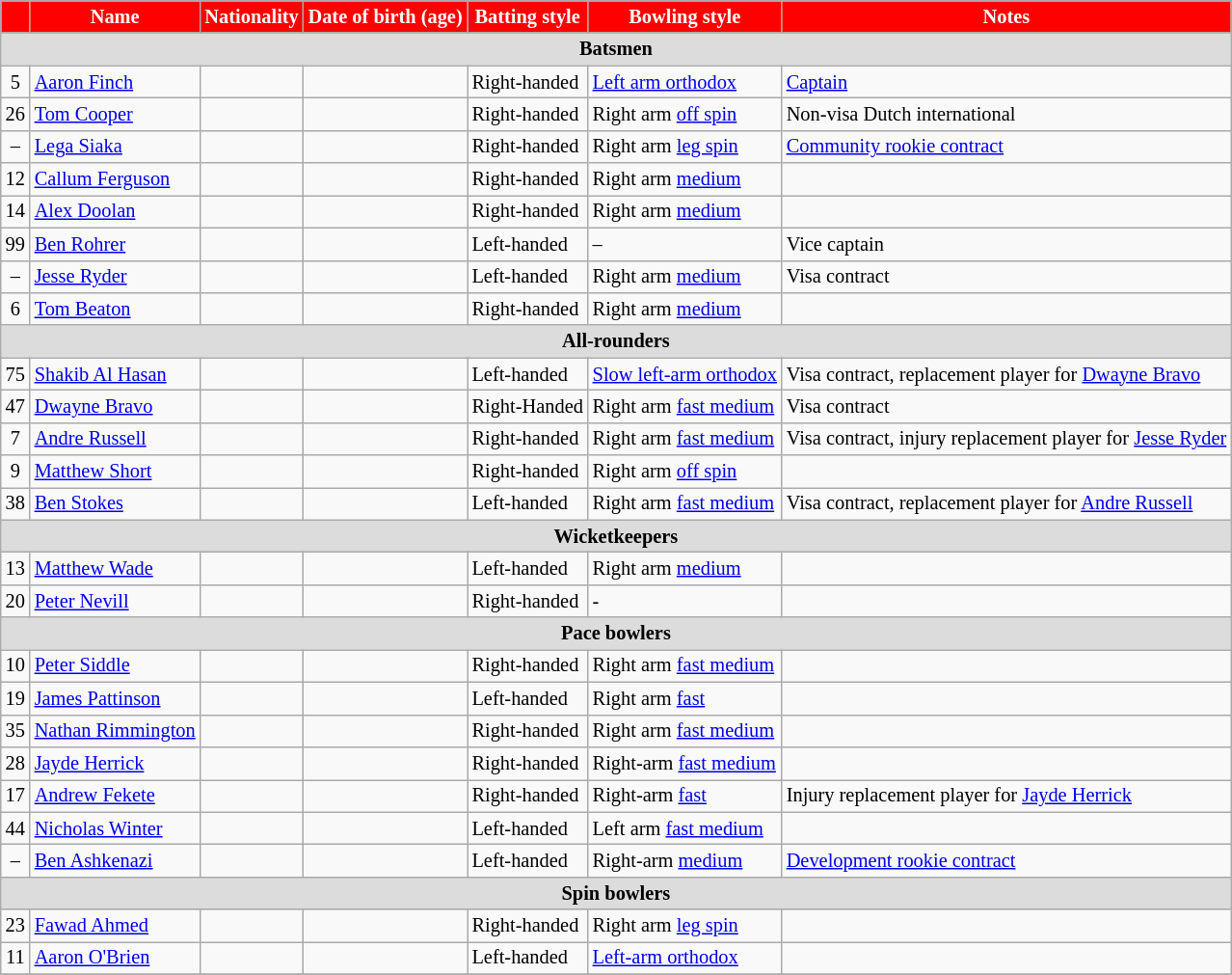<table class="wikitable"  style="font-size:85%;">
<tr>
<th style="background:red; color:white" align=center></th>
<th style="background:red; color:white" align=right>Name</th>
<th style="background:red; color:white" align=right>Nationality</th>
<th style="background:red; color:white" align=right>Date of birth (age)</th>
<th style="background:red; color:white" align=right>Batting style</th>
<th style="background:red; color:white" align=right>Bowling style</th>
<th style="background:red; color:white" align=right>Notes</th>
</tr>
<tr>
<th colspan="7" style="background: #DCDCDC" align=right>Batsmen</th>
</tr>
<tr>
<td style="text-align:center">5</td>
<td><a href='#'>Aaron Finch</a></td>
<td></td>
<td></td>
<td>Right-handed</td>
<td><a href='#'>Left arm orthodox</a></td>
<td><a href='#'>Captain</a></td>
</tr>
<tr>
<td style="text-align:center">26</td>
<td><a href='#'>Tom Cooper</a></td>
<td></td>
<td></td>
<td>Right-handed</td>
<td>Right arm <a href='#'>off spin</a></td>
<td>Non-visa Dutch international</td>
</tr>
<tr>
<td style="text-align:center">–</td>
<td><a href='#'>Lega Siaka</a></td>
<td></td>
<td></td>
<td>Right-handed</td>
<td>Right arm <a href='#'>leg spin</a></td>
<td><a href='#'>Community rookie contract</a></td>
</tr>
<tr>
<td style="text-align:center">12</td>
<td><a href='#'>Callum Ferguson</a></td>
<td></td>
<td></td>
<td>Right-handed</td>
<td>Right arm <a href='#'>medium</a></td>
<td></td>
</tr>
<tr>
<td style="text-align:center">14</td>
<td><a href='#'>Alex Doolan</a></td>
<td></td>
<td></td>
<td>Right-handed</td>
<td>Right arm <a href='#'>medium</a></td>
<td></td>
</tr>
<tr>
<td style="text-align:center">99</td>
<td><a href='#'>Ben Rohrer</a></td>
<td></td>
<td></td>
<td>Left-handed</td>
<td>–</td>
<td>Vice captain</td>
</tr>
<tr>
<td style="text-align:center">–</td>
<td><a href='#'>Jesse Ryder</a></td>
<td></td>
<td></td>
<td>Left-handed</td>
<td>Right arm <a href='#'>medium</a></td>
<td>Visa contract</td>
</tr>
<tr>
<td style="text-align:center">6</td>
<td><a href='#'>Tom Beaton</a></td>
<td></td>
<td></td>
<td>Right-handed</td>
<td>Right arm <a href='#'>medium</a></td>
<td></td>
</tr>
<tr>
<th colspan="7" style="background: #DCDCDC" align=right>All-rounders</th>
</tr>
<tr>
<td style="text-align:center">75</td>
<td><a href='#'>Shakib Al Hasan</a></td>
<td></td>
<td></td>
<td>Left-handed</td>
<td><a href='#'>Slow left-arm orthodox</a></td>
<td>Visa contract, replacement player for <a href='#'>Dwayne Bravo</a></td>
</tr>
<tr>
<td style="text-align:center">47</td>
<td><a href='#'>Dwayne Bravo</a></td>
<td></td>
<td></td>
<td>Right-Handed</td>
<td>Right arm <a href='#'>fast medium</a></td>
<td>Visa contract</td>
</tr>
<tr>
<td style="text-align:center">7</td>
<td><a href='#'>Andre Russell</a></td>
<td></td>
<td></td>
<td>Right-handed</td>
<td>Right arm <a href='#'>fast medium</a></td>
<td>Visa contract, injury replacement player for <a href='#'>Jesse Ryder</a></td>
</tr>
<tr>
<td style="text-align:center">9</td>
<td><a href='#'>Matthew Short</a></td>
<td></td>
<td></td>
<td>Right-handed</td>
<td>Right arm <a href='#'>off spin</a></td>
<td></td>
</tr>
<tr>
<td style="text-align:center">38</td>
<td><a href='#'>Ben Stokes</a></td>
<td></td>
<td></td>
<td>Left-handed</td>
<td>Right arm <a href='#'>fast medium</a></td>
<td>Visa contract, replacement player for <a href='#'>Andre Russell</a></td>
</tr>
<tr>
<th colspan="7" style="background: #DCDCDC" align=right>Wicketkeepers</th>
</tr>
<tr>
<td style="text-align:center">13</td>
<td><a href='#'>Matthew Wade</a></td>
<td></td>
<td></td>
<td>Left-handed</td>
<td>Right arm <a href='#'>medium</a></td>
<td></td>
</tr>
<tr>
<td style="text-align:center">20</td>
<td><a href='#'>Peter Nevill</a></td>
<td></td>
<td></td>
<td>Right-handed</td>
<td>-</td>
<td></td>
</tr>
<tr>
<th colspan="7" style="background: #DCDCDC" align=right>Pace bowlers</th>
</tr>
<tr>
<td style="text-align:center">10</td>
<td><a href='#'>Peter Siddle</a></td>
<td></td>
<td></td>
<td>Right-handed</td>
<td>Right arm <a href='#'>fast medium</a></td>
<td></td>
</tr>
<tr>
<td style="text-align:center">19</td>
<td><a href='#'>James Pattinson</a></td>
<td></td>
<td></td>
<td>Left-handed</td>
<td>Right arm <a href='#'>fast</a></td>
<td></td>
</tr>
<tr>
<td style="text-align:center">35</td>
<td><a href='#'>Nathan Rimmington</a></td>
<td></td>
<td></td>
<td>Right-handed</td>
<td>Right arm <a href='#'>fast medium</a></td>
<td></td>
</tr>
<tr>
<td style="text-align:center">28</td>
<td><a href='#'>Jayde Herrick</a></td>
<td></td>
<td></td>
<td>Right-handed</td>
<td>Right-arm <a href='#'>fast medium</a></td>
<td></td>
</tr>
<tr>
<td style="text-align:center">17</td>
<td><a href='#'>Andrew Fekete</a></td>
<td></td>
<td></td>
<td>Right-handed</td>
<td>Right-arm <a href='#'>fast</a></td>
<td>Injury replacement player for <a href='#'>Jayde Herrick</a></td>
</tr>
<tr>
<td style="text-align:center">44</td>
<td><a href='#'>Nicholas Winter</a></td>
<td></td>
<td></td>
<td>Left-handed</td>
<td>Left arm <a href='#'>fast medium</a></td>
<td></td>
</tr>
<tr>
<td style="text-align:center">–</td>
<td><a href='#'>Ben Ashkenazi</a></td>
<td></td>
<td></td>
<td>Left-handed</td>
<td>Right-arm <a href='#'>medium</a></td>
<td><a href='#'>Development rookie contract</a></td>
</tr>
<tr>
<th colspan="7" style="background: #DCDCDC" align=right>Spin bowlers</th>
</tr>
<tr>
<td style="text-align:center">23</td>
<td><a href='#'>Fawad Ahmed</a></td>
<td></td>
<td></td>
<td>Right-handed</td>
<td>Right arm <a href='#'>leg spin</a></td>
<td></td>
</tr>
<tr>
<td style="text-align:center">11</td>
<td><a href='#'>Aaron O'Brien</a></td>
<td></td>
<td></td>
<td>Left-handed</td>
<td><a href='#'>Left-arm orthodox</a></td>
<td></td>
</tr>
<tr>
</tr>
</table>
